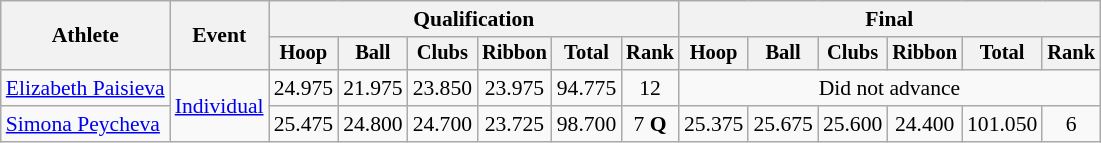<table class=wikitable style="font-size:90%">
<tr>
<th rowspan="2">Athlete</th>
<th rowspan="2">Event</th>
<th colspan=6>Qualification</th>
<th colspan=6>Final</th>
</tr>
<tr style="font-size:95%">
<th>Hoop</th>
<th>Ball</th>
<th>Clubs</th>
<th>Ribbon</th>
<th>Total</th>
<th>Rank</th>
<th>Hoop</th>
<th>Ball</th>
<th>Clubs</th>
<th>Ribbon</th>
<th>Total</th>
<th>Rank</th>
</tr>
<tr align=center>
<td align=left><a href='#'>Elizabeth Paisieva</a></td>
<td align=left rowspan=2><a href='#'>Individual</a></td>
<td>24.975</td>
<td>21.975</td>
<td>23.850</td>
<td>23.975</td>
<td>94.775</td>
<td>12</td>
<td colspan=6>Did not advance</td>
</tr>
<tr align=center>
<td align=left><a href='#'>Simona Peycheva</a></td>
<td>25.475</td>
<td>24.800</td>
<td>24.700</td>
<td>23.725</td>
<td>98.700</td>
<td>7 <strong>Q</strong></td>
<td>25.375</td>
<td>25.675</td>
<td>25.600</td>
<td>24.400</td>
<td>101.050</td>
<td>6</td>
</tr>
</table>
